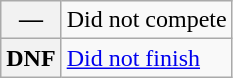<table class="wikitable">
<tr>
<th scope="row">—</th>
<td>Did not compete</td>
</tr>
<tr>
<th scope="row">DNF</th>
<td><a href='#'>Did not finish</a></td>
</tr>
</table>
